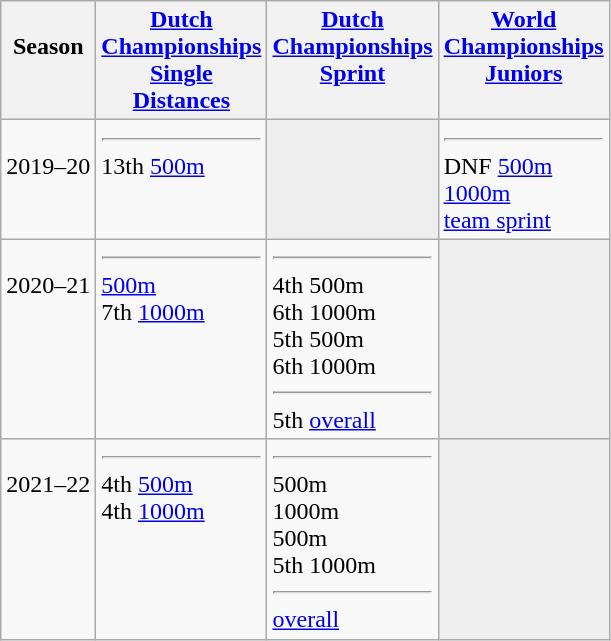<table class="wikitable">
<tr style="vertical-align: top;">
<th><br> Season</th>
<th><a href='#'>Dutch <br> Championships <br> Single <br> Distances</a></th>
<th><a href='#'>Dutch <br> Championships <br> Sprint</a></th>
<th><a href='#'>World <br> Championships <br> Juniors</a></th>
</tr>
<tr style="vertical-align: top;">
<td><br> 2019–20</td>
<td> <hr> 13th <a href='#'>500m</a></td>
<td bgcolor=#EEEEEE></td>
<td> <hr> DNF <a href='#'>500m</a> <br>  <a href='#'>1000m</a> <br>  <a href='#'>team sprint</a></td>
</tr>
<tr style="vertical-align: top;">
<td><br> 2020–21</td>
<td> <hr>  <a href='#'>500m</a> <br> 7th <a href='#'>1000m</a></td>
<td> <hr> 4th 500m <br> 6th 1000m <br> 5th 500m <br> 6th 1000m <hr> 5th <a href='#'>overall</a></td>
<td bgcolor=#EEEEEE></td>
</tr>
<tr style="vertical-align: top;">
<td><br> 2021–22</td>
<td> <hr> 4th <a href='#'>500m</a> <br> 4th <a href='#'>1000m</a></td>
<td> <hr>  500m <br>  1000m <br>  500m <br> 5th 1000m <hr>  <a href='#'>overall</a></td>
<td bgcolor=#EEEEEE></td>
</tr>
</table>
